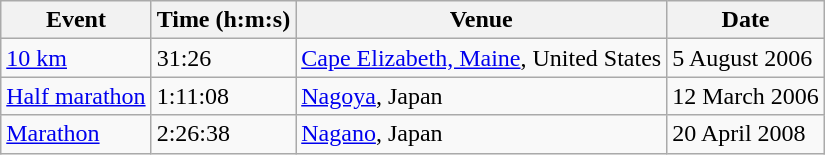<table class="wikitable">
<tr>
<th>Event</th>
<th>Time (h:m:s)</th>
<th>Venue</th>
<th>Date</th>
</tr>
<tr>
<td><a href='#'>10 km</a></td>
<td>31:26</td>
<td><a href='#'>Cape Elizabeth, Maine</a>, United States</td>
<td>5 August 2006</td>
</tr>
<tr>
<td><a href='#'>Half marathon</a></td>
<td>1:11:08</td>
<td><a href='#'>Nagoya</a>, Japan</td>
<td>12 March 2006</td>
</tr>
<tr>
<td><a href='#'>Marathon</a></td>
<td>2:26:38</td>
<td><a href='#'>Nagano</a>, Japan</td>
<td>20 April 2008</td>
</tr>
</table>
